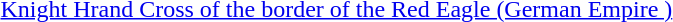<table>
<tr>
<td rowspan=2 style="width:60px; vertical-align:top;"></td>
<td><a href='#'>Knight Hrand Cross of the border of the Red Eagle (German Empire )</a></td>
</tr>
<tr>
<td></td>
</tr>
</table>
